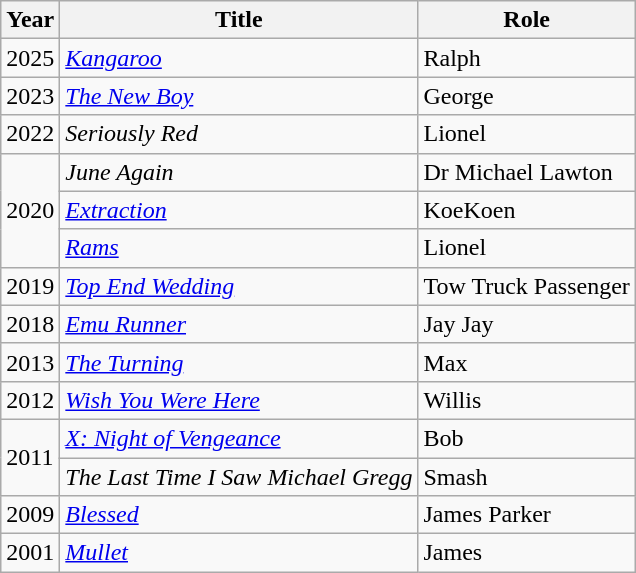<table class="wikitable">
<tr>
<th>Year</th>
<th>Title</th>
<th>Role</th>
</tr>
<tr>
<td>2025</td>
<td><a href='#'><em>Kangaroo</em></a></td>
<td>Ralph</td>
</tr>
<tr>
<td>2023</td>
<td><em><a href='#'>The New Boy</a></em></td>
<td>George</td>
</tr>
<tr>
<td>2022</td>
<td><em>Seriously Red</em></td>
<td>Lionel</td>
</tr>
<tr>
<td rowspan=3>2020</td>
<td><em>June Again</em></td>
<td>Dr Michael Lawton</td>
</tr>
<tr>
<td><em><a href='#'>Extraction</a></em></td>
<td>KoeKoen</td>
</tr>
<tr>
<td><em><a href='#'>Rams</a></em></td>
<td>Lionel</td>
</tr>
<tr>
<td>2019</td>
<td><em><a href='#'>Top End Wedding</a></em></td>
<td>Tow Truck Passenger</td>
</tr>
<tr>
<td>2018</td>
<td><em><a href='#'>Emu Runner</a></em></td>
<td>Jay Jay</td>
</tr>
<tr>
<td>2013</td>
<td><em><a href='#'>The Turning</a></em></td>
<td>Max</td>
</tr>
<tr>
<td>2012</td>
<td><em><a href='#'>Wish You Were Here</a></em></td>
<td>Willis</td>
</tr>
<tr>
<td rowspan=2>2011</td>
<td><em><a href='#'>X: Night of Vengeance</a></em></td>
<td>Bob</td>
</tr>
<tr>
<td><em>The Last Time I Saw Michael Gregg</em></td>
<td>Smash</td>
</tr>
<tr>
<td>2009</td>
<td><em><a href='#'>Blessed</a></em></td>
<td>James Parker</td>
</tr>
<tr>
<td>2001</td>
<td><em><a href='#'>Mullet</a></em></td>
<td>James</td>
</tr>
</table>
